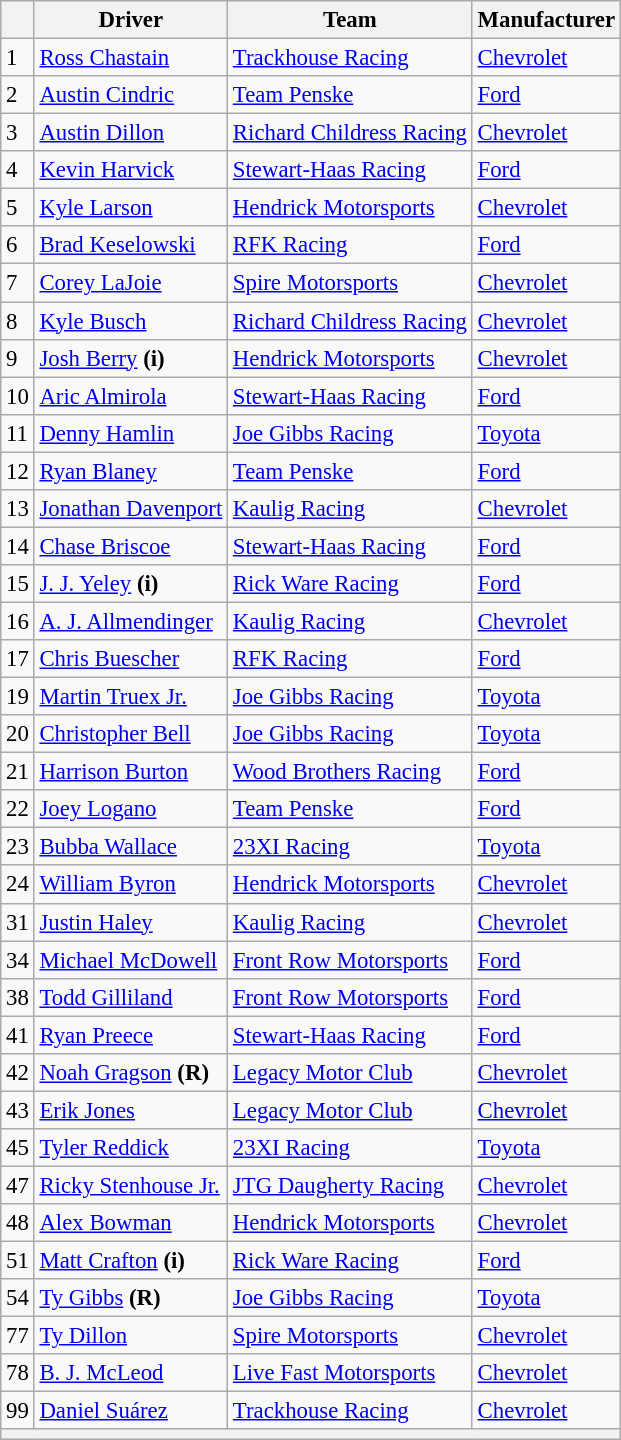<table class="wikitable" style="font-size:95%">
<tr>
<th></th>
<th>Driver</th>
<th>Team</th>
<th>Manufacturer</th>
</tr>
<tr>
<td>1</td>
<td><a href='#'>Ross Chastain</a></td>
<td nowrap><a href='#'>Trackhouse Racing</a></td>
<td><a href='#'>Chevrolet</a></td>
</tr>
<tr>
<td>2</td>
<td><a href='#'>Austin Cindric</a></td>
<td><a href='#'>Team Penske</a></td>
<td><a href='#'>Ford</a></td>
</tr>
<tr>
<td>3</td>
<td><a href='#'>Austin Dillon</a></td>
<td><a href='#'>Richard Childress Racing</a></td>
<td><a href='#'>Chevrolet</a></td>
</tr>
<tr>
<td>4</td>
<td><a href='#'>Kevin Harvick</a></td>
<td><a href='#'>Stewart-Haas Racing</a></td>
<td><a href='#'>Ford</a></td>
</tr>
<tr>
<td>5</td>
<td><a href='#'>Kyle Larson</a></td>
<td><a href='#'>Hendrick Motorsports</a></td>
<td><a href='#'>Chevrolet</a></td>
</tr>
<tr>
<td>6</td>
<td><a href='#'>Brad Keselowski</a></td>
<td><a href='#'>RFK Racing</a></td>
<td><a href='#'>Ford</a></td>
</tr>
<tr>
<td>7</td>
<td><a href='#'>Corey LaJoie</a></td>
<td><a href='#'>Spire Motorsports</a></td>
<td><a href='#'>Chevrolet</a></td>
</tr>
<tr>
<td>8</td>
<td><a href='#'>Kyle Busch</a></td>
<td><a href='#'>Richard Childress Racing</a></td>
<td><a href='#'>Chevrolet</a></td>
</tr>
<tr>
<td>9</td>
<td><a href='#'>Josh Berry</a> <strong>(i)</strong></td>
<td><a href='#'>Hendrick Motorsports</a></td>
<td><a href='#'>Chevrolet</a></td>
</tr>
<tr>
<td>10</td>
<td><a href='#'>Aric Almirola</a></td>
<td><a href='#'>Stewart-Haas Racing</a></td>
<td><a href='#'>Ford</a></td>
</tr>
<tr>
<td>11</td>
<td><a href='#'>Denny Hamlin</a></td>
<td><a href='#'>Joe Gibbs Racing</a></td>
<td><a href='#'>Toyota</a></td>
</tr>
<tr>
<td>12</td>
<td><a href='#'>Ryan Blaney</a></td>
<td><a href='#'>Team Penske</a></td>
<td><a href='#'>Ford</a></td>
</tr>
<tr>
<td>13</td>
<td nowrap><a href='#'>Jonathan Davenport</a></td>
<td><a href='#'>Kaulig Racing</a></td>
<td><a href='#'>Chevrolet</a></td>
</tr>
<tr>
<td>14</td>
<td><a href='#'>Chase Briscoe</a></td>
<td><a href='#'>Stewart-Haas Racing</a></td>
<td><a href='#'>Ford</a></td>
</tr>
<tr>
<td>15</td>
<td><a href='#'>J. J. Yeley</a> <strong>(i)</strong></td>
<td><a href='#'>Rick Ware Racing</a></td>
<td><a href='#'>Ford</a></td>
</tr>
<tr>
<td>16</td>
<td><a href='#'>A. J. Allmendinger</a></td>
<td><a href='#'>Kaulig Racing</a></td>
<td><a href='#'>Chevrolet</a></td>
</tr>
<tr>
<td>17</td>
<td><a href='#'>Chris Buescher</a></td>
<td><a href='#'>RFK Racing</a></td>
<td><a href='#'>Ford</a></td>
</tr>
<tr>
<td>19</td>
<td><a href='#'>Martin Truex Jr.</a></td>
<td><a href='#'>Joe Gibbs Racing</a></td>
<td><a href='#'>Toyota</a></td>
</tr>
<tr>
<td>20</td>
<td><a href='#'>Christopher Bell</a></td>
<td><a href='#'>Joe Gibbs Racing</a></td>
<td><a href='#'>Toyota</a></td>
</tr>
<tr>
<td>21</td>
<td><a href='#'>Harrison Burton</a></td>
<td><a href='#'>Wood Brothers Racing</a></td>
<td><a href='#'>Ford</a></td>
</tr>
<tr>
<td>22</td>
<td><a href='#'>Joey Logano</a></td>
<td><a href='#'>Team Penske</a></td>
<td><a href='#'>Ford</a></td>
</tr>
<tr>
<td>23</td>
<td><a href='#'>Bubba Wallace</a></td>
<td><a href='#'>23XI Racing</a></td>
<td><a href='#'>Toyota</a></td>
</tr>
<tr>
<td>24</td>
<td><a href='#'>William Byron</a></td>
<td><a href='#'>Hendrick Motorsports</a></td>
<td><a href='#'>Chevrolet</a></td>
</tr>
<tr>
<td>31</td>
<td><a href='#'>Justin Haley</a></td>
<td><a href='#'>Kaulig Racing</a></td>
<td><a href='#'>Chevrolet</a></td>
</tr>
<tr>
<td>34</td>
<td><a href='#'>Michael McDowell</a></td>
<td><a href='#'>Front Row Motorsports</a></td>
<td><a href='#'>Ford</a></td>
</tr>
<tr>
<td>38</td>
<td><a href='#'>Todd Gilliland</a></td>
<td><a href='#'>Front Row Motorsports</a></td>
<td><a href='#'>Ford</a></td>
</tr>
<tr>
<td>41</td>
<td><a href='#'>Ryan Preece</a></td>
<td><a href='#'>Stewart-Haas Racing</a></td>
<td><a href='#'>Ford</a></td>
</tr>
<tr>
<td>42</td>
<td><a href='#'>Noah Gragson</a> <strong>(R)</strong></td>
<td><a href='#'>Legacy Motor Club</a></td>
<td><a href='#'>Chevrolet</a></td>
</tr>
<tr>
<td>43</td>
<td><a href='#'>Erik Jones</a></td>
<td><a href='#'>Legacy Motor Club</a></td>
<td><a href='#'>Chevrolet</a></td>
</tr>
<tr>
<td>45</td>
<td><a href='#'>Tyler Reddick</a></td>
<td><a href='#'>23XI Racing</a></td>
<td><a href='#'>Toyota</a></td>
</tr>
<tr>
<td>47</td>
<td><a href='#'>Ricky Stenhouse Jr.</a></td>
<td><a href='#'>JTG Daugherty Racing</a></td>
<td><a href='#'>Chevrolet</a></td>
</tr>
<tr>
<td>48</td>
<td><a href='#'>Alex Bowman</a></td>
<td><a href='#'>Hendrick Motorsports</a></td>
<td><a href='#'>Chevrolet</a></td>
</tr>
<tr>
<td>51</td>
<td><a href='#'>Matt Crafton</a> <strong>(i)</strong></td>
<td><a href='#'>Rick Ware Racing</a></td>
<td><a href='#'>Ford</a></td>
</tr>
<tr>
<td>54</td>
<td><a href='#'>Ty Gibbs</a> <strong>(R)</strong></td>
<td><a href='#'>Joe Gibbs Racing</a></td>
<td><a href='#'>Toyota</a></td>
</tr>
<tr>
<td>77</td>
<td><a href='#'>Ty Dillon</a></td>
<td><a href='#'>Spire Motorsports</a></td>
<td><a href='#'>Chevrolet</a></td>
</tr>
<tr>
<td>78</td>
<td><a href='#'>B. J. McLeod</a></td>
<td><a href='#'>Live Fast Motorsports</a></td>
<td><a href='#'>Chevrolet</a></td>
</tr>
<tr>
<td>99</td>
<td><a href='#'>Daniel Suárez</a></td>
<td><a href='#'>Trackhouse Racing</a></td>
<td><a href='#'>Chevrolet</a></td>
</tr>
<tr>
<th colspan="4"></th>
</tr>
</table>
